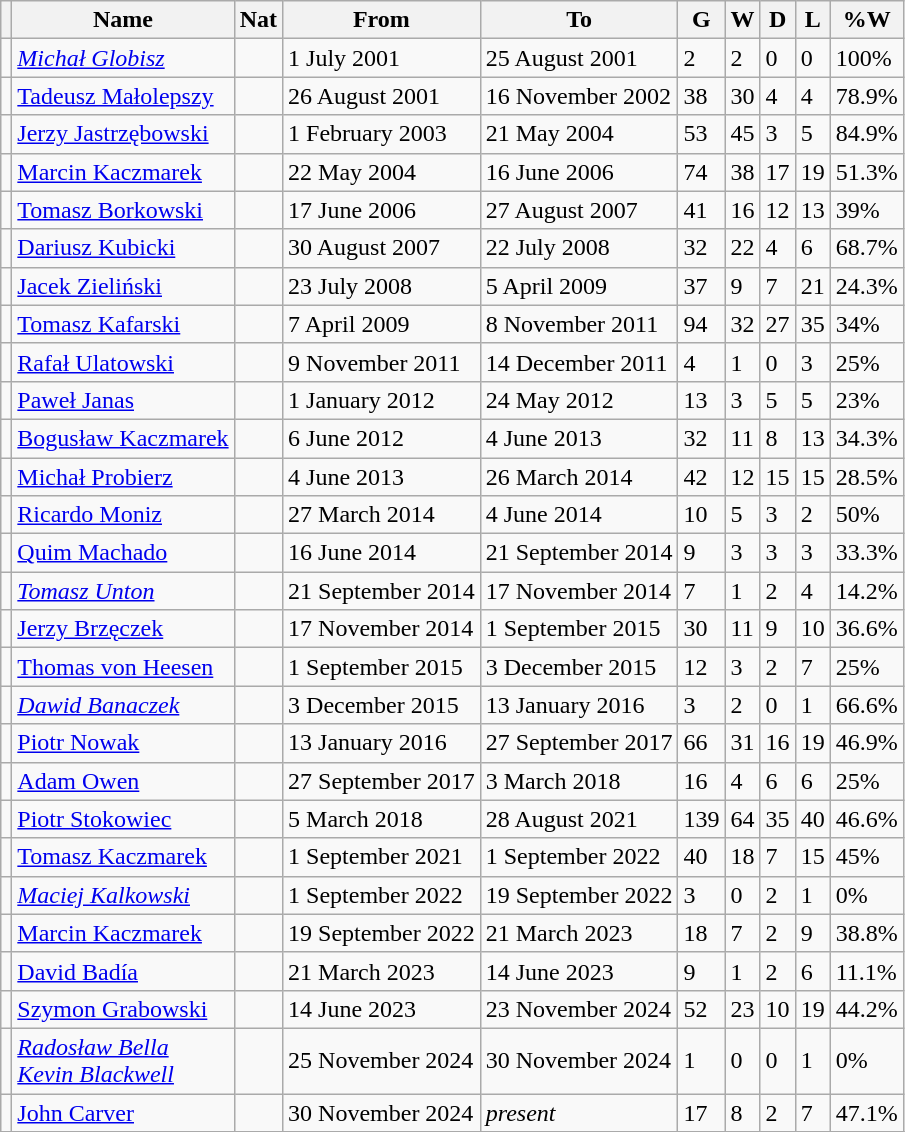<table class="wikitable sortable" style="text-align: centre">
<tr>
<th></th>
<th>Name</th>
<th>Nat</th>
<th>From</th>
<th>To</th>
<th>G</th>
<th>W</th>
<th>D</th>
<th>L</th>
<th>%W</th>
</tr>
<tr>
<td></td>
<td><em><a href='#'>Michał Globisz</a></em></td>
<td></td>
<td>1 July 2001</td>
<td>25 August 2001</td>
<td>2</td>
<td>2</td>
<td>0</td>
<td>0</td>
<td>100%</td>
</tr>
<tr>
<td></td>
<td><a href='#'>Tadeusz Małolepszy</a></td>
<td></td>
<td>26 August 2001</td>
<td>16 November 2002</td>
<td>38</td>
<td>30</td>
<td>4</td>
<td>4</td>
<td>78.9%</td>
</tr>
<tr>
<td></td>
<td><a href='#'>Jerzy Jastrzębowski</a></td>
<td></td>
<td>1 February 2003</td>
<td>21 May 2004</td>
<td>53</td>
<td>45</td>
<td>3</td>
<td>5</td>
<td>84.9%</td>
</tr>
<tr>
<td></td>
<td><a href='#'>Marcin Kaczmarek</a></td>
<td></td>
<td>22 May 2004</td>
<td>16 June 2006</td>
<td>74</td>
<td>38</td>
<td>17</td>
<td>19</td>
<td>51.3%</td>
</tr>
<tr>
<td></td>
<td><a href='#'>Tomasz Borkowski</a></td>
<td></td>
<td>17 June 2006</td>
<td>27 August 2007</td>
<td>41</td>
<td>16</td>
<td>12</td>
<td>13</td>
<td>39%</td>
</tr>
<tr>
<td></td>
<td><a href='#'>Dariusz Kubicki</a></td>
<td></td>
<td>30 August 2007</td>
<td>22 July 2008</td>
<td>32</td>
<td>22</td>
<td>4</td>
<td>6</td>
<td>68.7%</td>
</tr>
<tr>
<td></td>
<td><a href='#'>Jacek Zieliński</a></td>
<td></td>
<td>23 July 2008</td>
<td>5 April 2009</td>
<td>37</td>
<td>9</td>
<td>7</td>
<td>21</td>
<td>24.3%</td>
</tr>
<tr>
<td></td>
<td><a href='#'>Tomasz Kafarski</a></td>
<td></td>
<td>7 April 2009</td>
<td>8 November 2011</td>
<td>94</td>
<td>32</td>
<td>27</td>
<td>35</td>
<td>34%</td>
</tr>
<tr>
<td></td>
<td><a href='#'>Rafał Ulatowski</a></td>
<td></td>
<td>9 November 2011</td>
<td>14 December 2011</td>
<td>4</td>
<td>1</td>
<td>0</td>
<td>3</td>
<td>25%</td>
</tr>
<tr>
<td></td>
<td><a href='#'>Paweł Janas</a></td>
<td></td>
<td>1 January 2012</td>
<td>24 May 2012</td>
<td>13</td>
<td>3</td>
<td>5</td>
<td>5</td>
<td>23%</td>
</tr>
<tr>
<td></td>
<td><a href='#'>Bogusław Kaczmarek</a></td>
<td></td>
<td>6 June 2012</td>
<td>4 June 2013</td>
<td>32</td>
<td>11</td>
<td>8</td>
<td>13</td>
<td>34.3%</td>
</tr>
<tr>
<td></td>
<td><a href='#'>Michał Probierz</a></td>
<td></td>
<td>4 June 2013</td>
<td>26 March 2014</td>
<td>42</td>
<td>12</td>
<td>15</td>
<td>15</td>
<td>28.5%</td>
</tr>
<tr>
<td></td>
<td><a href='#'>Ricardo Moniz</a></td>
<td></td>
<td>27 March 2014</td>
<td>4 June 2014</td>
<td>10</td>
<td>5</td>
<td>3</td>
<td>2</td>
<td>50%</td>
</tr>
<tr>
<td></td>
<td><a href='#'>Quim Machado</a></td>
<td></td>
<td>16 June 2014</td>
<td>21 September 2014</td>
<td>9</td>
<td>3</td>
<td>3</td>
<td>3</td>
<td>33.3%</td>
</tr>
<tr>
<td></td>
<td><em><a href='#'>Tomasz Unton</a></em></td>
<td></td>
<td>21 September 2014</td>
<td>17 November 2014</td>
<td>7</td>
<td>1</td>
<td>2</td>
<td>4</td>
<td>14.2%</td>
</tr>
<tr>
<td></td>
<td><a href='#'>Jerzy Brzęczek</a></td>
<td></td>
<td>17 November 2014</td>
<td>1 September 2015</td>
<td>30</td>
<td>11</td>
<td>9</td>
<td>10</td>
<td>36.6%</td>
</tr>
<tr>
<td></td>
<td><a href='#'>Thomas von Heesen</a></td>
<td></td>
<td>1 September 2015</td>
<td>3 December 2015</td>
<td>12</td>
<td>3</td>
<td>2</td>
<td>7</td>
<td>25%</td>
</tr>
<tr>
<td></td>
<td><em><a href='#'>Dawid Banaczek</a></em></td>
<td></td>
<td>3 December 2015</td>
<td>13 January 2016</td>
<td>3</td>
<td>2</td>
<td>0</td>
<td>1</td>
<td>66.6%</td>
</tr>
<tr>
<td></td>
<td><a href='#'>Piotr Nowak</a></td>
<td></td>
<td>13 January 2016</td>
<td>27 September 2017</td>
<td>66</td>
<td>31</td>
<td>16</td>
<td>19</td>
<td>46.9%</td>
</tr>
<tr>
<td></td>
<td><a href='#'>Adam Owen</a></td>
<td></td>
<td>27 September 2017</td>
<td>3 March 2018</td>
<td>16</td>
<td>4</td>
<td>6</td>
<td>6</td>
<td>25%</td>
</tr>
<tr>
<td></td>
<td><a href='#'>Piotr Stokowiec</a></td>
<td></td>
<td>5 March 2018</td>
<td>28 August 2021</td>
<td>139</td>
<td>64</td>
<td>35</td>
<td>40</td>
<td>46.6%</td>
</tr>
<tr>
<td></td>
<td><a href='#'>Tomasz Kaczmarek</a></td>
<td></td>
<td>1 September 2021</td>
<td>1 September 2022</td>
<td>40</td>
<td>18</td>
<td>7</td>
<td>15</td>
<td>45%</td>
</tr>
<tr>
<td></td>
<td><em><a href='#'>Maciej Kalkowski</a></em></td>
<td></td>
<td>1 September 2022</td>
<td>19 September 2022</td>
<td>3</td>
<td>0</td>
<td>2</td>
<td>1</td>
<td>0%</td>
</tr>
<tr>
<td></td>
<td><a href='#'>Marcin Kaczmarek</a></td>
<td></td>
<td>19 September 2022</td>
<td>21 March 2023</td>
<td>18</td>
<td>7</td>
<td>2</td>
<td>9</td>
<td>38.8%</td>
</tr>
<tr>
<td></td>
<td><a href='#'>David Badía</a></td>
<td></td>
<td>21 March 2023</td>
<td>14 June 2023</td>
<td>9</td>
<td>1</td>
<td>2</td>
<td>6</td>
<td>11.1%</td>
</tr>
<tr>
<td></td>
<td><a href='#'>Szymon Grabowski</a></td>
<td></td>
<td>14 June 2023</td>
<td>23 November 2024</td>
<td>52</td>
<td>23</td>
<td>10</td>
<td>19</td>
<td>44.2%</td>
</tr>
<tr>
<td></td>
<td><em><a href='#'>Radosław Bella</a></em><br><em><a href='#'>Kevin Blackwell</a></em></td>
<td><br></td>
<td>25 November 2024</td>
<td>30 November 2024</td>
<td>1</td>
<td>0</td>
<td>0</td>
<td>1</td>
<td>0%</td>
</tr>
<tr>
<td></td>
<td><a href='#'>John Carver</a></td>
<td></td>
<td>30 November 2024</td>
<td><em>present</em></td>
<td>17</td>
<td>8</td>
<td>2</td>
<td>7</td>
<td>47.1%</td>
</tr>
<tr>
</tr>
</table>
